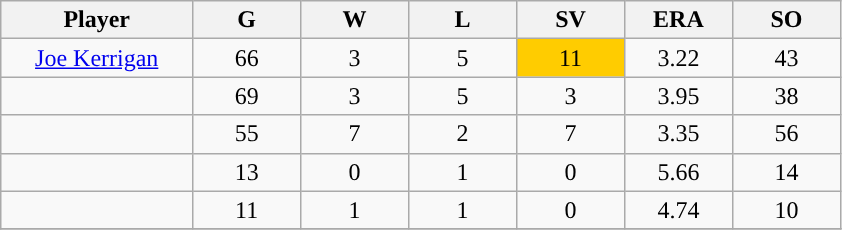<table class="wikitable sortable">
<tr>
<th bgcolor="#DDDDFF" width="16%">Player</th>
<th bgcolor="#DDDDFF" width="9%">G</th>
<th bgcolor="#DDDDFF" width="9%">W</th>
<th bgcolor="#DDDDFF" width="9%">L</th>
<th bgcolor="#DDDDFF" width="9%">SV</th>
<th bgcolor="#DDDDFF" width="9%">ERA</th>
<th bgcolor="#DDDDFF" width="9%">SO</th>
</tr>
<tr align="center">
<td><a href='#'>Joe Kerrigan</a></td>
<td>66</td>
<td>3</td>
<td>5</td>
<td style="background:#fc0;">11</td>
<td>3.22</td>
<td>43</td>
</tr>
<tr align=center>
<td></td>
<td>69</td>
<td>3</td>
<td>5</td>
<td>3</td>
<td>3.95</td>
<td>38</td>
</tr>
<tr align="center">
<td></td>
<td>55</td>
<td>7</td>
<td>2</td>
<td>7</td>
<td>3.35</td>
<td>56</td>
</tr>
<tr align="center">
<td></td>
<td>13</td>
<td>0</td>
<td>1</td>
<td>0</td>
<td>5.66</td>
<td>14</td>
</tr>
<tr align="center">
<td></td>
<td>11</td>
<td>1</td>
<td>1</td>
<td>0</td>
<td>4.74</td>
<td>10</td>
</tr>
<tr align="center">
</tr>
</table>
